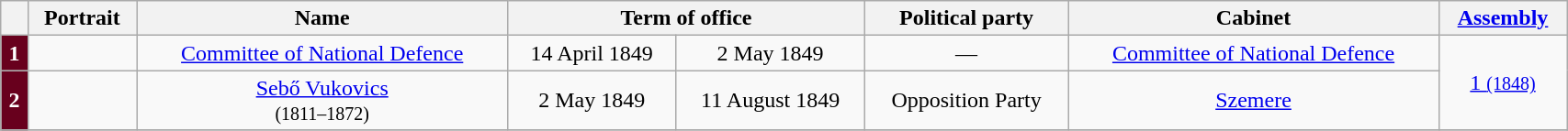<table class="wikitable" style="width:90%; text-align:center;">
<tr>
<th></th>
<th>Portrait</th>
<th>Name<br></th>
<th colspan=2>Term of office</th>
<th>Political party</th>
<th>Cabinet</th>
<th><a href='#'>Assembly</a><br></th>
</tr>
<tr>
<th style="background-color:#68001D; color:white">1</th>
<td></td>
<td><a href='#'>Committee of National Defence</a></td>
<td>14 April 1849</td>
<td>2 May 1849</td>
<td>—</td>
<td><a href='#'>Committee of National Defence</a></td>
<td rowspan="2"><a href='#'>1 <small>(1848)</small></a></td>
</tr>
<tr>
<th style="background-color:#68001D; color:white">2</th>
<td></td>
<td><a href='#'>Sebő Vukovics</a><br><small>(1811–1872)</small></td>
<td>2 May 1849</td>
<td>11 August 1849</td>
<td>Opposition Party</td>
<td><a href='#'>Szemere</a></td>
</tr>
<tr>
</tr>
</table>
